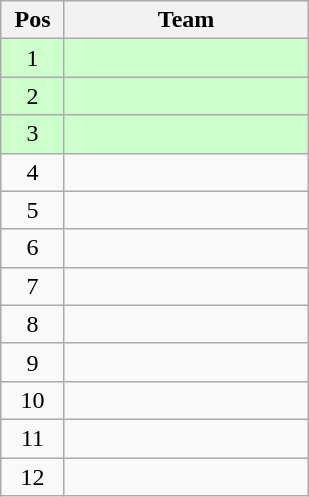<table class="wikitable" style="text-align:center;">
<tr>
<th width=35>Pos</th>
<th width=155>Team</th>
</tr>
<tr bgcolor=ccffcc>
<td>1</td>
<td align=left></td>
</tr>
<tr bgcolor=ccffcc>
<td>2</td>
<td align=left></td>
</tr>
<tr bgcolor=ccffcc>
<td>3</td>
<td align=left></td>
</tr>
<tr>
<td>4</td>
<td align=left></td>
</tr>
<tr>
<td>5</td>
<td align=left></td>
</tr>
<tr>
<td>6</td>
<td align=left></td>
</tr>
<tr>
<td>7</td>
<td align=left></td>
</tr>
<tr>
<td>8</td>
<td align=left></td>
</tr>
<tr>
<td>9</td>
<td align=left></td>
</tr>
<tr>
<td>10</td>
<td align=left></td>
</tr>
<tr>
<td>11</td>
<td align=left></td>
</tr>
<tr>
<td>12</td>
<td align=left></td>
</tr>
</table>
